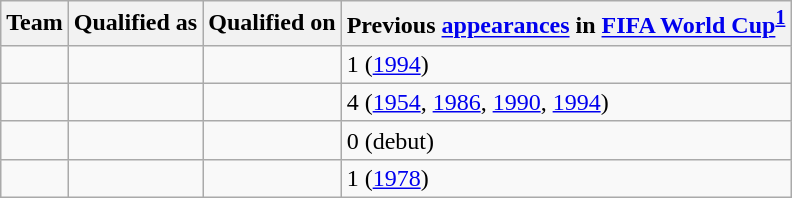<table class="wikitable sortable">
<tr>
<th>Team</th>
<th>Qualified as</th>
<th>Qualified on</th>
<th data-sort-type="number">Previous <a href='#'>appearances</a> in <a href='#'>FIFA World Cup</a><sup><strong><a href='#'>1</a></strong></sup></th>
</tr>
<tr>
<td></td>
<td></td>
<td></td>
<td>1 (<a href='#'>1994</a>)</td>
</tr>
<tr>
<td></td>
<td></td>
<td></td>
<td>4 (<a href='#'>1954</a>, <a href='#'>1986</a>, <a href='#'>1990</a>, <a href='#'>1994</a>)</td>
</tr>
<tr>
<td></td>
<td></td>
<td></td>
<td>0 (debut)</td>
</tr>
<tr>
<td></td>
<td></td>
<td></td>
<td>1 (<a href='#'>1978</a>)</td>
</tr>
</table>
